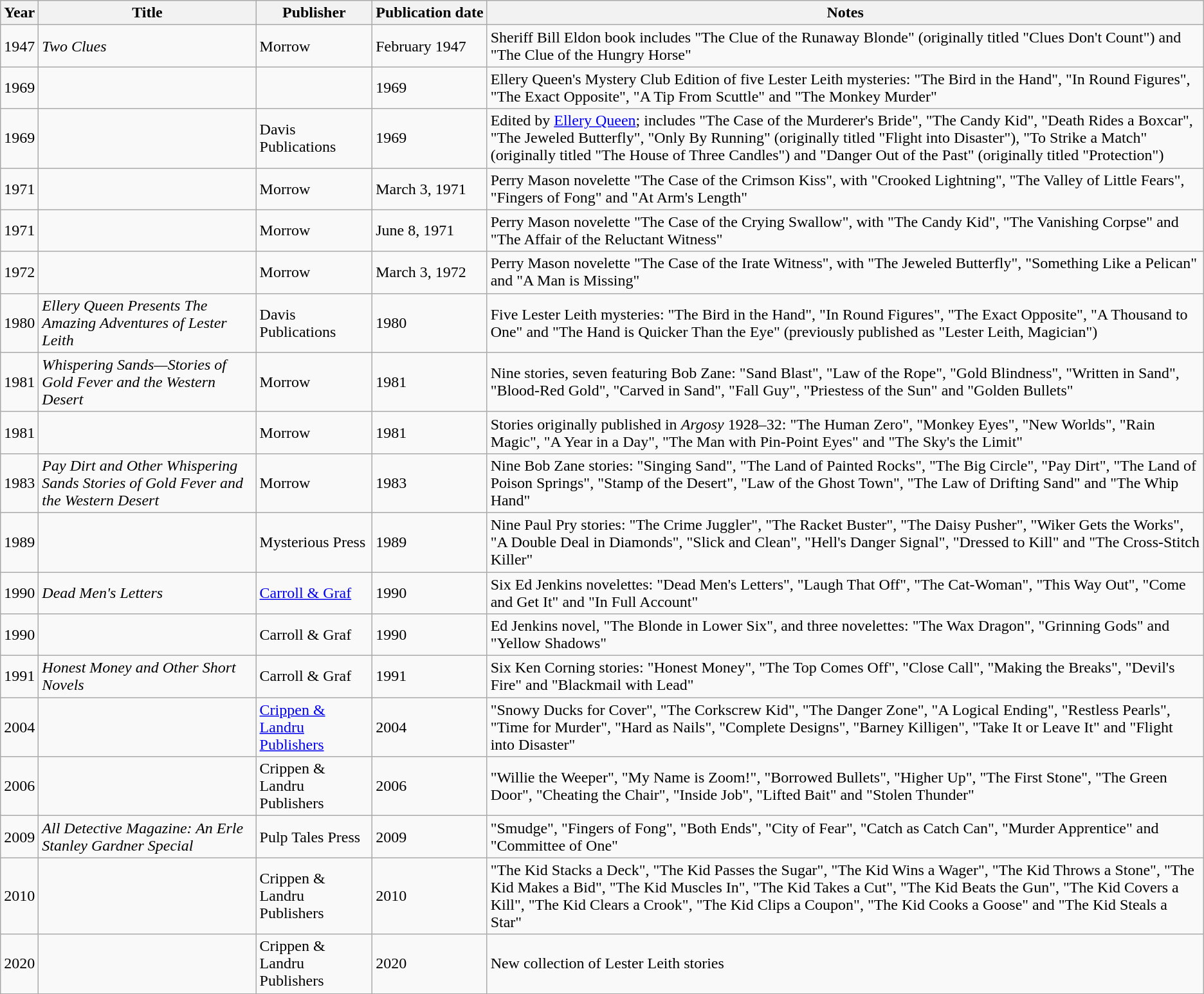<table class="wikitable sortable">
<tr>
<th>Year</th>
<th>Title</th>
<th>Publisher</th>
<th class="unsortable">Publication date</th>
<th class="unsortable">Notes</th>
</tr>
<tr>
<td>1947</td>
<td><em>Two Clues</em></td>
<td>Morrow</td>
<td>February 1947</td>
<td>Sheriff Bill Eldon book includes "The Clue of the Runaway Blonde" (originally titled "Clues Don't Count") and "The Clue of the Hungry Horse"</td>
</tr>
<tr>
<td>1969</td>
<td><em></em></td>
<td></td>
<td>1969</td>
<td>Ellery Queen's Mystery Club Edition of five Lester Leith mysteries: "The Bird in the Hand", "In Round Figures", "The Exact Opposite", "A Tip From Scuttle" and "The Monkey Murder"</td>
</tr>
<tr>
<td>1969</td>
<td><em></em></td>
<td>Davis Publications</td>
<td>1969</td>
<td>Edited by <a href='#'>Ellery Queen</a>; includes "The Case of the Murderer's Bride", "The Candy Kid", "Death Rides a Boxcar", "The Jeweled Butterfly", "Only By Running" (originally titled "Flight into Disaster"), "To Strike a Match" (originally titled "The House of Three Candles") and "Danger Out of the Past" (originally titled "Protection")</td>
</tr>
<tr>
<td>1971</td>
<td><em></em></td>
<td>Morrow</td>
<td>March 3, 1971</td>
<td>Perry Mason novelette "The Case of the Crimson Kiss", with "Crooked Lightning", "The Valley of Little Fears", "Fingers of Fong" and "At Arm's Length"</td>
</tr>
<tr>
<td>1971</td>
<td><em></em></td>
<td>Morrow</td>
<td>June 8, 1971</td>
<td>Perry Mason novelette "The Case of the Crying Swallow", with "The Candy Kid", "The Vanishing Corpse" and "The Affair of the Reluctant Witness"</td>
</tr>
<tr>
<td>1972</td>
<td><em></em></td>
<td>Morrow</td>
<td>March 3, 1972</td>
<td>Perry Mason novelette "The Case of the Irate Witness", with "The Jeweled Butterfly", "Something Like a Pelican" and "A Man is Missing"</td>
</tr>
<tr>
<td>1980</td>
<td><em>Ellery Queen Presents The Amazing Adventures of Lester Leith</em></td>
<td>Davis Publications</td>
<td>1980</td>
<td>Five Lester Leith mysteries: "The Bird in the Hand", "In Round Figures", "The Exact Opposite", "A Thousand to One" and "The Hand is Quicker Than the Eye" (previously published as "Lester Leith, Magician")</td>
</tr>
<tr>
<td>1981</td>
<td><em>Whispering Sands—Stories of Gold Fever and the Western Desert</em></td>
<td>Morrow</td>
<td>1981</td>
<td>Nine stories, seven featuring Bob Zane: "Sand Blast", "Law of the Rope", "Gold Blindness", "Written in Sand", "Blood-Red Gold", "Carved in Sand", "Fall Guy", "Priestess of the Sun" and "Golden Bullets"</td>
</tr>
<tr>
<td>1981</td>
<td><em></em></td>
<td>Morrow</td>
<td>1981</td>
<td>Stories originally published in <em>Argosy</em> 1928–32: "The Human Zero", "Monkey Eyes", "New Worlds", "Rain Magic", "A Year in a Day", "The Man with Pin-Point Eyes" and "The Sky's the Limit"</td>
</tr>
<tr>
<td>1983</td>
<td><em>Pay Dirt and Other Whispering Sands Stories of Gold Fever and the Western Desert</em></td>
<td>Morrow</td>
<td>1983</td>
<td>Nine Bob Zane stories: "Singing Sand", "The Land of Painted Rocks", "The Big Circle", "Pay Dirt", "The Land of Poison Springs", "Stamp of the Desert", "Law of the Ghost Town", "The Law of Drifting Sand" and "The Whip Hand"</td>
</tr>
<tr>
<td>1989</td>
<td><em></em></td>
<td>Mysterious Press</td>
<td>1989</td>
<td>Nine Paul Pry stories: "The Crime Juggler", "The Racket Buster", "The Daisy Pusher", "Wiker Gets the Works", "A Double Deal in Diamonds", "Slick and Clean", "Hell's Danger Signal", "Dressed to Kill" and "The Cross-Stitch Killer"</td>
</tr>
<tr>
<td>1990</td>
<td><em>Dead Men's Letters</em></td>
<td><a href='#'>Carroll & Graf</a></td>
<td>1990</td>
<td>Six Ed Jenkins novelettes: "Dead Men's Letters", "Laugh That Off", "The Cat-Woman", "This Way Out", "Come and Get It" and "In Full Account"</td>
</tr>
<tr>
<td>1990</td>
<td><em></em></td>
<td>Carroll & Graf</td>
<td>1990</td>
<td>Ed Jenkins novel, "The Blonde in Lower Six", and three novelettes: "The Wax Dragon", "Grinning Gods" and "Yellow Shadows"</td>
</tr>
<tr>
<td>1991</td>
<td><em>Honest Money and Other Short Novels</em></td>
<td>Carroll & Graf</td>
<td>1991</td>
<td>Six Ken Corning stories: "Honest Money", "The Top Comes Off", "Close Call", "Making the Breaks", "Devil's Fire" and "Blackmail with Lead"</td>
</tr>
<tr>
<td>2004</td>
<td><em></em></td>
<td><a href='#'>Crippen & Landru Publishers</a></td>
<td>2004</td>
<td>"Snowy Ducks for Cover", "The Corkscrew Kid", "The Danger Zone", "A Logical Ending", "Restless Pearls", "Time for Murder", "Hard as Nails", "Complete Designs", "Barney Killigen", "Take It or Leave It" and "Flight into Disaster"</td>
</tr>
<tr>
<td>2006</td>
<td><em></em></td>
<td>Crippen & Landru Publishers</td>
<td>2006</td>
<td>"Willie the Weeper", "My Name is Zoom!", "Borrowed Bullets", "Higher Up", "The First Stone", "The Green Door", "Cheating the Chair", "Inside Job", "Lifted Bait" and "Stolen Thunder"</td>
</tr>
<tr>
<td>2009</td>
<td><em>All Detective Magazine: An Erle Stanley Gardner Special</em></td>
<td>Pulp Tales Press</td>
<td>2009</td>
<td>"Smudge", "Fingers of Fong", "Both Ends", "City of Fear", "Catch as Catch Can", "Murder Apprentice" and "Committee of One"</td>
</tr>
<tr>
<td>2010</td>
<td><em></em></td>
<td>Crippen & Landru Publishers</td>
<td>2010</td>
<td>"The Kid Stacks a Deck", "The Kid Passes the Sugar", "The Kid Wins a Wager", "The Kid Throws a Stone", "The Kid Makes a Bid", "The Kid Muscles In", "The Kid Takes a Cut", "The Kid Beats the Gun", "The Kid Covers a Kill", "The Kid Clears a Crook", "The Kid Clips a Coupon", "The Kid Cooks a Goose" and "The Kid Steals a Star"</td>
</tr>
<tr>
<td>2020</td>
<td><em></em></td>
<td>Crippen & Landru Publishers</td>
<td>2020</td>
<td>New collection of Lester Leith stories</td>
</tr>
</table>
